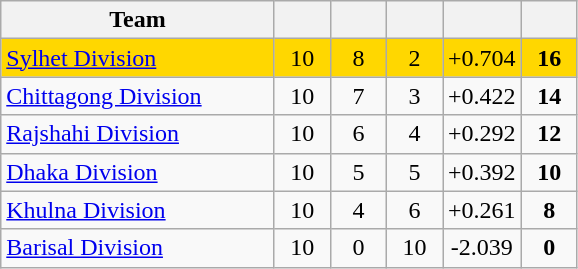<table class="wikitable">
<tr>
<th width=175>Team</th>
<th width=30></th>
<th width=30></th>
<th width=30></th>
<th width=30></th>
<th width=30></th>
</tr>
<tr style="background:gold">
<td><a href='#'>Sylhet Division</a></td>
<td align=center>10</td>
<td align=center>8</td>
<td align=center>2</td>
<td align=center>+0.704</td>
<td align=center><strong>16</strong></td>
</tr>
<tr>
<td><a href='#'>Chittagong Division</a></td>
<td align=center>10</td>
<td align=center>7</td>
<td align=center>3</td>
<td align=center>+0.422</td>
<td align=center><strong>14</strong></td>
</tr>
<tr>
<td><a href='#'>Rajshahi Division</a></td>
<td align=center>10</td>
<td align=center>6</td>
<td align=center>4</td>
<td align=center>+0.292</td>
<td align=center><strong>12</strong></td>
</tr>
<tr>
<td><a href='#'>Dhaka Division</a></td>
<td align=center>10</td>
<td align=center>5</td>
<td align=center>5</td>
<td align=center>+0.392</td>
<td align=center><strong>10</strong></td>
</tr>
<tr>
<td><a href='#'>Khulna Division</a></td>
<td align=center>10</td>
<td align=center>4</td>
<td align=center>6</td>
<td align=center>+0.261</td>
<td align=center><strong>8</strong></td>
</tr>
<tr>
<td><a href='#'>Barisal Division</a></td>
<td align=center>10</td>
<td align=center>0</td>
<td align=center>10</td>
<td align=center>-2.039</td>
<td align=center><strong>0</strong></td>
</tr>
</table>
